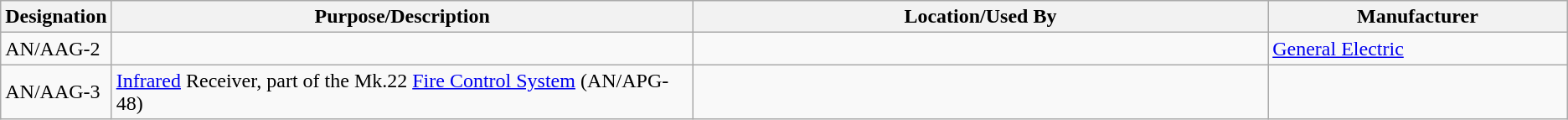<table class="wikitable sortable">
<tr>
<th scope="col">Designation</th>
<th scope="col" style="width: 500px;">Purpose/Description</th>
<th scope="col" style="width: 500px;">Location/Used By</th>
<th scope="col" style="width: 250px;">Manufacturer</th>
</tr>
<tr>
<td>AN/AAG-2</td>
<td></td>
<td></td>
<td><a href='#'>General Electric</a></td>
</tr>
<tr>
<td>AN/AAG-3</td>
<td><a href='#'>Infrared</a> Receiver, part of the Mk.22 <a href='#'>Fire Control System</a> (AN/APG-48)</td>
<td></td>
<td></td>
</tr>
</table>
